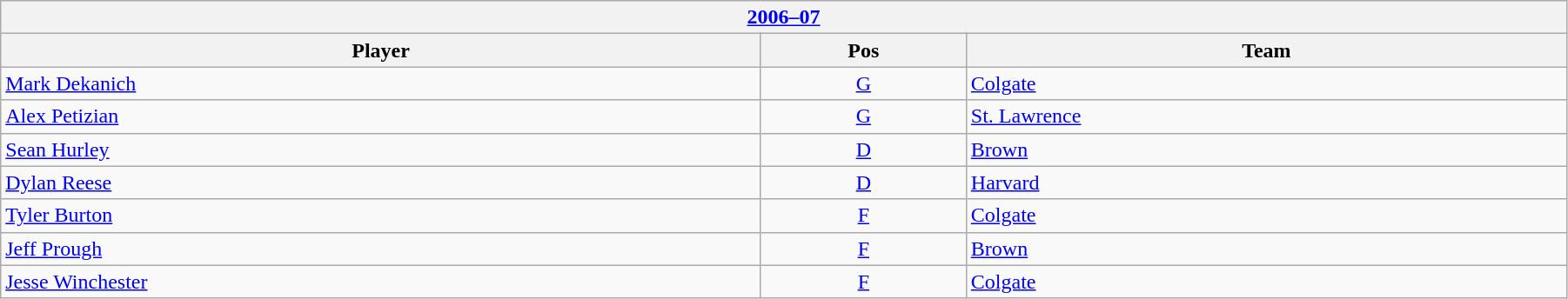<table class="wikitable" width=95%>
<tr>
<th colspan=3><a href='#'>2006–07</a></th>
</tr>
<tr>
<th>Player</th>
<th>Pos</th>
<th>Team</th>
</tr>
<tr>
<td><a href='#'>Mark Dekanich</a></td>
<td align=center><a href='#'>G</a></td>
<td><a href='#'>Colgate</a></td>
</tr>
<tr>
<td><a href='#'>Alex Petizian</a></td>
<td align=center><a href='#'>G</a></td>
<td><a href='#'>St. Lawrence</a></td>
</tr>
<tr>
<td><a href='#'>Sean Hurley</a></td>
<td align=center><a href='#'>D</a></td>
<td><a href='#'>Brown</a></td>
</tr>
<tr>
<td><a href='#'>Dylan Reese</a></td>
<td align=center><a href='#'>D</a></td>
<td><a href='#'>Harvard</a></td>
</tr>
<tr>
<td><a href='#'>Tyler Burton</a></td>
<td align=center><a href='#'>F</a></td>
<td><a href='#'>Colgate</a></td>
</tr>
<tr>
<td><a href='#'>Jeff Prough</a></td>
<td align=center><a href='#'>F</a></td>
<td><a href='#'>Brown</a></td>
</tr>
<tr>
<td><a href='#'>Jesse Winchester</a></td>
<td align=center><a href='#'>F</a></td>
<td><a href='#'>Colgate</a></td>
</tr>
</table>
